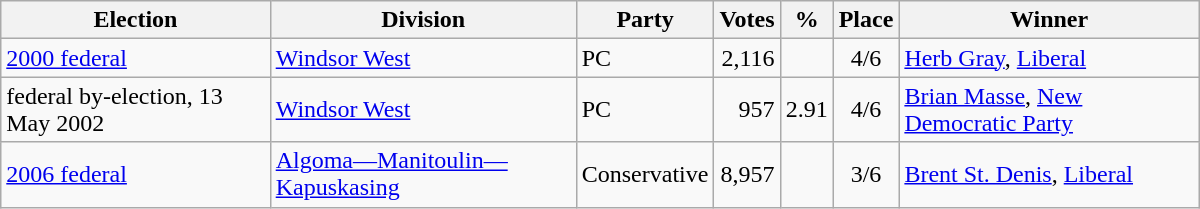<table class="wikitable" width="800">
<tr>
<th align="left">Election</th>
<th align="left">Division</th>
<th align="left">Party</th>
<th align="right">Votes</th>
<th align="right">%</th>
<th align="center">Place</th>
<th align="center">Winner</th>
</tr>
<tr>
<td align="left"><a href='#'>2000 federal</a></td>
<td align="left"><a href='#'>Windsor West</a></td>
<td align="left">PC</td>
<td align="right">2,116</td>
<td align="right"></td>
<td align="center">4/6</td>
<td align="left"><a href='#'>Herb Gray</a>, <a href='#'>Liberal</a></td>
</tr>
<tr>
<td align="left">federal by-election, 13 May 2002</td>
<td align="left"><a href='#'>Windsor West</a></td>
<td align="left">PC</td>
<td align="right">957</td>
<td align="right">2.91</td>
<td align="center">4/6</td>
<td align="left"><a href='#'>Brian Masse</a>, <a href='#'>New Democratic Party</a></td>
</tr>
<tr>
<td align="left"><a href='#'>2006 federal</a></td>
<td align="left"><a href='#'>Algoma—Manitoulin—Kapuskasing</a></td>
<td align="left">Conservative</td>
<td align="right">8,957</td>
<td align="right"></td>
<td align="center">3/6</td>
<td align="left"><a href='#'>Brent St. Denis</a>, <a href='#'>Liberal</a></td>
</tr>
</table>
